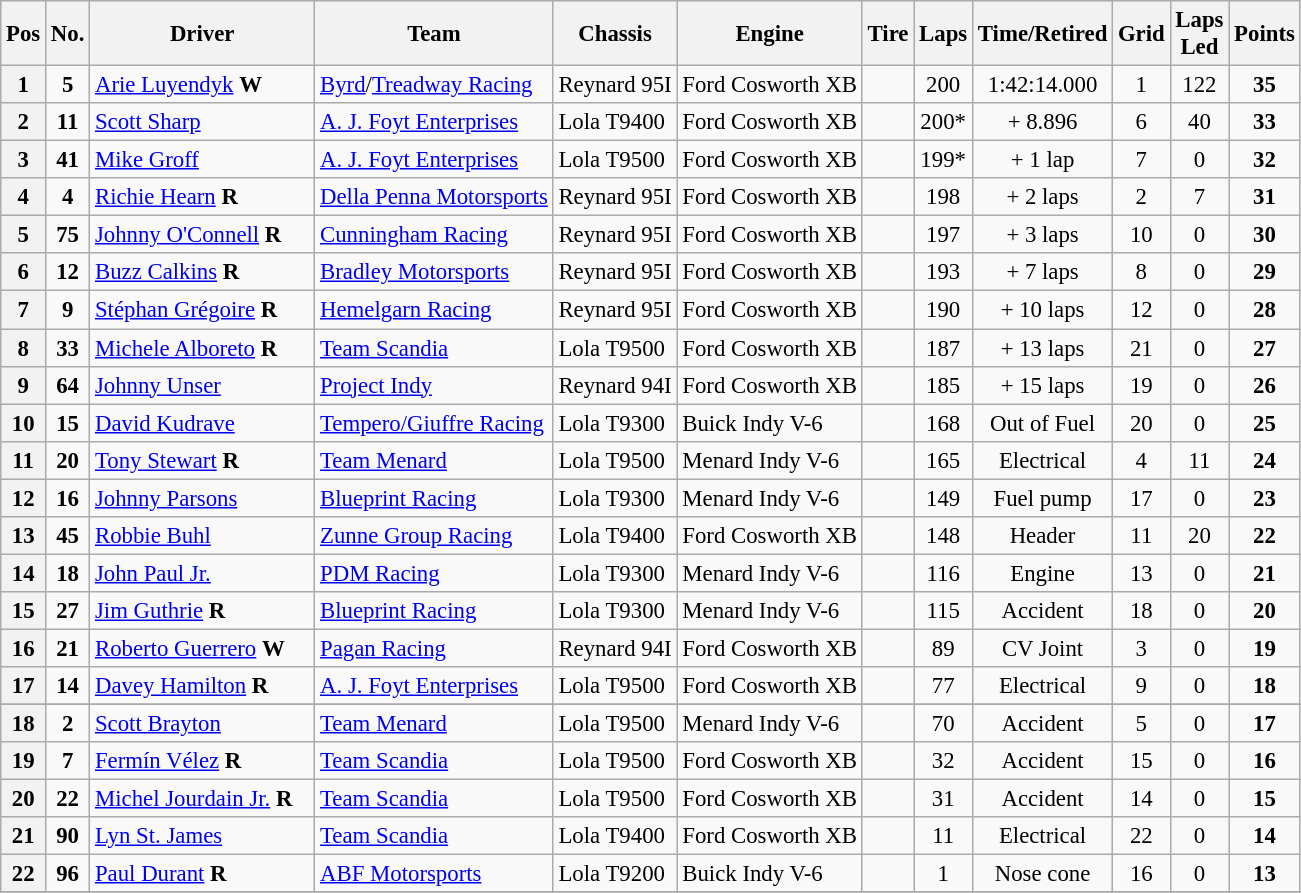<table class="wikitable" style="font-size:95%">
<tr>
<th>Pos</th>
<th>No.</th>
<th>Driver</th>
<th>Team</th>
<th>Chassis</th>
<th>Engine</th>
<th>Tire</th>
<th>Laps</th>
<th>Time/Retired</th>
<th>Grid</th>
<th>Laps<br>Led</th>
<th>Points</th>
</tr>
<tr>
<th>1</th>
<td align=center><strong>5</strong></td>
<td> <a href='#'>Arie Luyendyk</a> <strong><span>W</span></strong></td>
<td><a href='#'>Byrd</a>/<a href='#'>Treadway Racing</a></td>
<td>Reynard 95I</td>
<td>Ford Cosworth XB</td>
<td></td>
<td align=center>200</td>
<td align=center>1:42:14.000</td>
<td align=center>1</td>
<td align=center>122</td>
<td align=center><strong>35</strong></td>
</tr>
<tr>
<th>2</th>
<td align="center"><strong>11</strong></td>
<td> <a href='#'>Scott Sharp</a></td>
<td><a href='#'>A. J. Foyt Enterprises</a></td>
<td>Lola T9400</td>
<td>Ford Cosworth XB</td>
<td></td>
<td align=center>200*</td>
<td align=center>+ 8.896</td>
<td align=center>6</td>
<td align=center>40</td>
<td align=center><strong>33</strong></td>
</tr>
<tr>
<th>3</th>
<td align=center><strong>41</strong></td>
<td> <a href='#'>Mike Groff</a></td>
<td><a href='#'>A. J. Foyt Enterprises</a></td>
<td>Lola T9500</td>
<td>Ford Cosworth XB</td>
<td></td>
<td align=center>199*</td>
<td align=center>+ 1 lap</td>
<td align=center>7</td>
<td align=center>0</td>
<td align=center><strong>32</strong></td>
</tr>
<tr>
<th>4</th>
<td align=center><strong>4</strong></td>
<td> <a href='#'>Richie Hearn</a> <strong><span>R</span></strong></td>
<td><a href='#'>Della Penna Motorsports</a></td>
<td>Reynard 95I</td>
<td>Ford Cosworth XB</td>
<td></td>
<td align=center>198</td>
<td align=center>+ 2 laps</td>
<td align=center>2</td>
<td align=center>7</td>
<td align=center><strong>31</strong></td>
</tr>
<tr>
<th>5</th>
<td align=center><strong>75</strong></td>
<td> <a href='#'>Johnny O'Connell</a> <strong><span>R</span></strong></td>
<td><a href='#'>Cunningham Racing</a></td>
<td>Reynard 95I</td>
<td>Ford Cosworth XB</td>
<td></td>
<td align=center>197</td>
<td align=center>+ 3 laps</td>
<td align=center>10</td>
<td align=center>0</td>
<td align=center><strong>30</strong></td>
</tr>
<tr>
<th>6</th>
<td align=center><strong>12</strong></td>
<td> <a href='#'>Buzz Calkins</a> <strong><span>R</span></strong></td>
<td><a href='#'>Bradley Motorsports</a></td>
<td>Reynard 95I</td>
<td>Ford Cosworth XB</td>
<td></td>
<td align=center>193</td>
<td align=center>+ 7 laps</td>
<td align=center>8</td>
<td align=center>0</td>
<td align=center><strong>29</strong></td>
</tr>
<tr>
<th>7</th>
<td align="center"><strong>9</strong></td>
<td> <a href='#'>Stéphan Grégoire</a> <strong><span>R</span></strong></td>
<td><a href='#'>Hemelgarn Racing</a></td>
<td>Reynard 95I</td>
<td>Ford Cosworth XB</td>
<td></td>
<td align=center>190</td>
<td align=center>+ 10 laps</td>
<td align=center>12</td>
<td align=center>0</td>
<td align=center><strong>28</strong></td>
</tr>
<tr>
<th>8</th>
<td align=center><strong>33</strong></td>
<td> <a href='#'>Michele Alboreto</a> <strong><span>R</span></strong></td>
<td><a href='#'>Team Scandia</a></td>
<td>Lola T9500</td>
<td>Ford Cosworth XB</td>
<td></td>
<td align=center>187</td>
<td align=center>+ 13 laps</td>
<td align=center>21</td>
<td align=center>0</td>
<td align=center><strong>27</strong></td>
</tr>
<tr>
<th>9</th>
<td align=center><strong>64</strong></td>
<td> <a href='#'>Johnny Unser</a></td>
<td><a href='#'>Project Indy</a></td>
<td>Reynard 94I</td>
<td>Ford Cosworth XB</td>
<td></td>
<td align=center>185</td>
<td align=center>+ 15 laps</td>
<td align=center>19</td>
<td align=center>0</td>
<td align=center><strong>26</strong></td>
</tr>
<tr>
<th>10</th>
<td align=center><strong>15</strong></td>
<td> <a href='#'>David Kudrave</a></td>
<td><a href='#'>Tempero/Giuffre Racing</a></td>
<td>Lola T9300</td>
<td>Buick Indy V-6</td>
<td></td>
<td align=center>168</td>
<td align=center>Out of Fuel</td>
<td align=center>20</td>
<td align=center>0</td>
<td align=center><strong>25</strong></td>
</tr>
<tr>
<th>11</th>
<td align=center><strong>20</strong></td>
<td> <a href='#'>Tony Stewart</a> <strong><span>R</span></strong></td>
<td><a href='#'>Team Menard</a></td>
<td>Lola T9500</td>
<td>Menard Indy V-6</td>
<td></td>
<td align=center>165</td>
<td align=center>Electrical</td>
<td align=center>4</td>
<td align=center>11</td>
<td align=center><strong>24</strong></td>
</tr>
<tr>
<th>12</th>
<td align=center><strong>16</strong></td>
<td> <a href='#'>Johnny Parsons</a></td>
<td><a href='#'>Blueprint Racing</a></td>
<td>Lola T9300</td>
<td>Menard Indy V-6</td>
<td></td>
<td align=center>149</td>
<td align=center>Fuel pump</td>
<td align=center>17</td>
<td align=center>0</td>
<td align=center><strong>23</strong></td>
</tr>
<tr>
<th>13</th>
<td align=center><strong>45</strong></td>
<td> <a href='#'>Robbie Buhl</a></td>
<td><a href='#'>Zunne Group Racing</a></td>
<td>Lola T9400</td>
<td>Ford Cosworth XB</td>
<td></td>
<td align=center>148</td>
<td align=center>Header</td>
<td align=center>11</td>
<td align=center>20</td>
<td align=center><strong>22</strong></td>
</tr>
<tr>
<th>14</th>
<td align=center><strong>18</strong></td>
<td> <a href='#'>John Paul Jr.</a></td>
<td><a href='#'>PDM Racing</a></td>
<td>Lola T9300</td>
<td>Menard Indy V-6</td>
<td></td>
<td align=center>116</td>
<td align=center>Engine</td>
<td align=center>13</td>
<td align=center>0</td>
<td align=center><strong>21</strong></td>
</tr>
<tr>
<th>15</th>
<td align=center><strong>27</strong></td>
<td> <a href='#'>Jim Guthrie</a> <strong><span>R</span></strong></td>
<td><a href='#'>Blueprint Racing</a></td>
<td>Lola T9300</td>
<td>Menard Indy V-6</td>
<td></td>
<td align=center>115</td>
<td align=center>Accident</td>
<td align=center>18</td>
<td align=center>0</td>
<td align=center><strong>20</strong></td>
</tr>
<tr>
<th>16</th>
<td align=center><strong>21</strong></td>
<td> <a href='#'>Roberto Guerrero</a> <strong><span>W</span></strong></td>
<td><a href='#'>Pagan Racing</a></td>
<td>Reynard 94I</td>
<td>Ford Cosworth XB</td>
<td></td>
<td align=center>89</td>
<td align=center>CV Joint</td>
<td align=center>3</td>
<td align=center>0</td>
<td align=center><strong>19</strong></td>
</tr>
<tr>
<th>17</th>
<td align=center><strong>14</strong></td>
<td> <a href='#'>Davey Hamilton</a> <strong><span>R</span></strong></td>
<td><a href='#'>A. J. Foyt Enterprises</a></td>
<td>Lola T9500</td>
<td>Ford Cosworth XB</td>
<td></td>
<td align=center>77</td>
<td align=center>Electrical</td>
<td align=center>9</td>
<td align=center>0</td>
<td align=center><strong>18</strong></td>
</tr>
<tr>
</tr>
<tr>
<th>18</th>
<td align=center><strong>2</strong></td>
<td> <a href='#'>Scott Brayton</a></td>
<td><a href='#'>Team Menard</a></td>
<td>Lola T9500</td>
<td>Menard Indy V-6</td>
<td></td>
<td align=center>70</td>
<td align=center>Accident</td>
<td align=center>5</td>
<td align=center>0</td>
<td align=center><strong>17</strong></td>
</tr>
<tr>
<th>19</th>
<td align=center><strong>7</strong></td>
<td> <a href='#'>Fermín Vélez</a> <strong><span>R</span></strong></td>
<td><a href='#'>Team Scandia</a></td>
<td>Lola T9500</td>
<td>Ford Cosworth XB</td>
<td></td>
<td align=center>32</td>
<td align=center>Accident</td>
<td align=center>15</td>
<td align=center>0</td>
<td align=center><strong>16</strong></td>
</tr>
<tr>
<th>20</th>
<td align=center><strong>22</strong></td>
<td> <a href='#'>Michel Jourdain Jr.</a> <strong><span>R</span></strong>   </td>
<td><a href='#'>Team Scandia</a></td>
<td>Lola T9500</td>
<td>Ford Cosworth XB</td>
<td></td>
<td align=center>31</td>
<td align=center>Accident</td>
<td align=center>14</td>
<td align=center>0</td>
<td align=center><strong>15</strong></td>
</tr>
<tr>
<th>21</th>
<td align=center><strong>90</strong></td>
<td> <a href='#'>Lyn St. James</a></td>
<td><a href='#'>Team Scandia</a></td>
<td>Lola T9400</td>
<td>Ford Cosworth XB</td>
<td></td>
<td align=center>11</td>
<td align=center>Electrical</td>
<td align=center>22</td>
<td align=center>0</td>
<td align=center><strong>14</strong></td>
</tr>
<tr>
<th>22</th>
<td align=center><strong>96</strong></td>
<td> <a href='#'>Paul Durant</a> <strong><span>R</span></strong></td>
<td><a href='#'>ABF Motorsports</a></td>
<td>Lola T9200</td>
<td>Buick Indy V-6</td>
<td></td>
<td align=center>1</td>
<td align=center>Nose cone</td>
<td align=center>16</td>
<td align=center>0</td>
<td align=center><strong>13</strong></td>
</tr>
<tr>
</tr>
</table>
